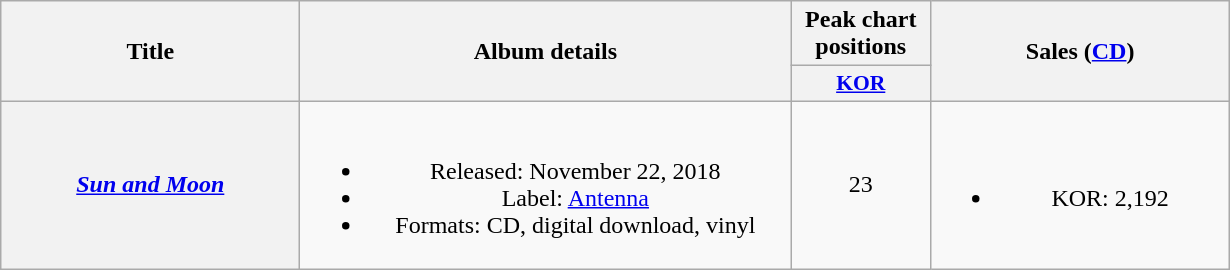<table class="wikitable plainrowheaders" style="text-align:center;">
<tr>
<th scope="col" rowspan="2" style="width:12em;">Title</th>
<th scope="col" rowspan="2" style="width:20em;">Album details</th>
<th scope="col">Peak chart positions</th>
<th scope="col" rowspan="2" style="width:12em;">Sales (<a href='#'>CD</a>)</th>
</tr>
<tr>
<th scope="col" style="width:6em;font-size:90%;"><a href='#'>KOR</a><br></th>
</tr>
<tr>
<th scope="row"><em><a href='#'>Sun and Moon</a></em></th>
<td><br><ul><li>Released: November 22, 2018</li><li>Label: <a href='#'>Antenna</a></li><li>Formats: CD, digital download, vinyl</li></ul></td>
<td>23</td>
<td><br><ul><li>KOR: 2,192</li></ul></td>
</tr>
</table>
